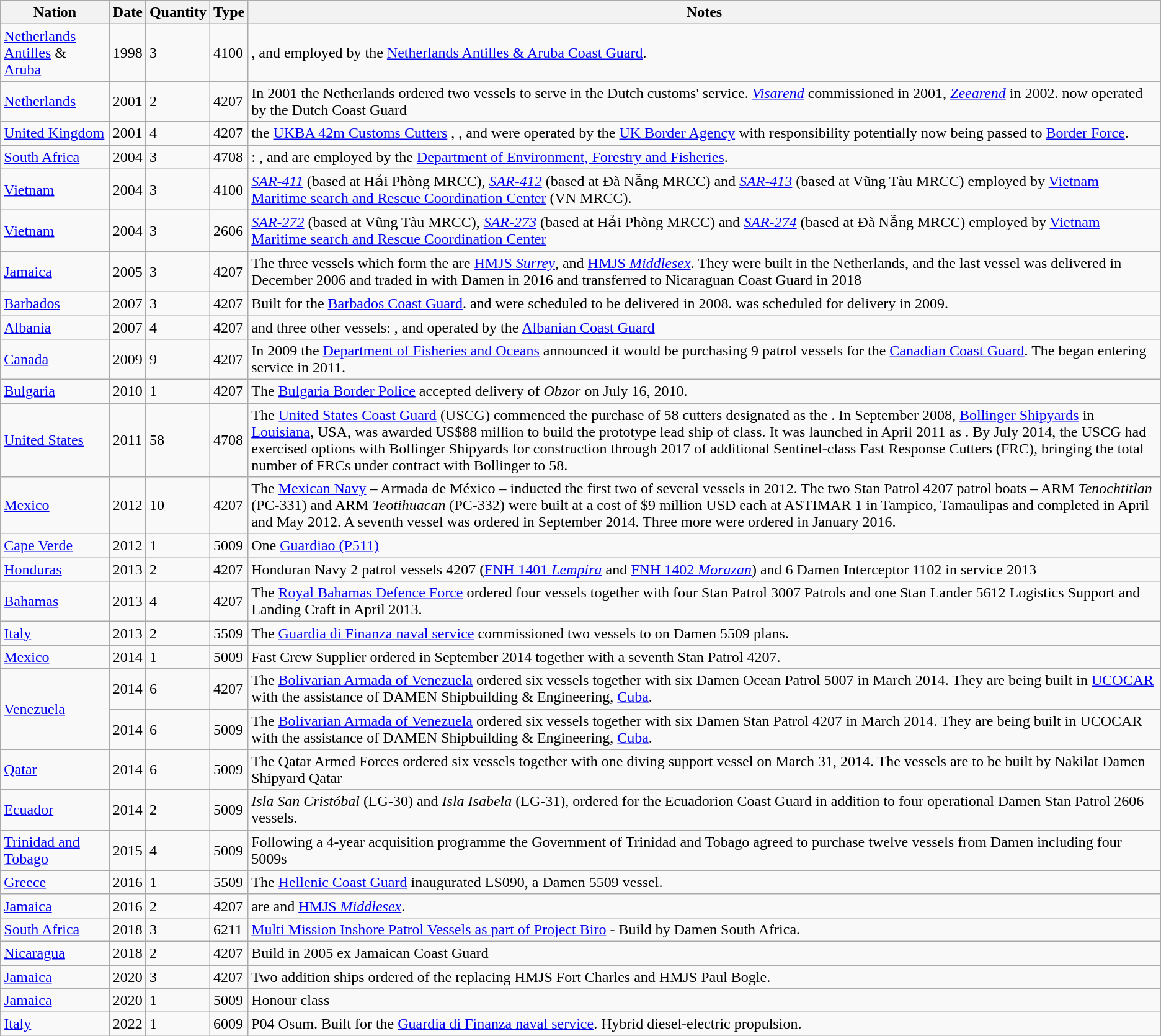<table class="wikitable">
<tr>
<th>Nation</th>
<th>Date</th>
<th>Quantity</th>
<th>Type</th>
<th>Notes</th>
</tr>
<tr>
<td><a href='#'>Netherlands Antilles</a> & <a href='#'>Aruba</a></td>
<td>1998</td>
<td>3</td>
<td>4100</td>
<td>,  and  employed by the <a href='#'>Netherlands Antilles & Aruba Coast Guard</a>.</td>
</tr>
<tr>
<td><a href='#'>Netherlands</a></td>
<td>2001</td>
<td>2</td>
<td>4207</td>
<td>In 2001 the Netherlands ordered two vessels to serve in the Dutch customs' service. <em><a href='#'>Visarend</a></em> commissioned in 2001, <em><a href='#'>Zeearend</a></em> in 2002. now operated by the Dutch Coast Guard</td>
</tr>
<tr>
<td><a href='#'>United Kingdom</a></td>
<td>2001</td>
<td>4</td>
<td>4207</td>
<td>the <a href='#'>UKBA 42m Customs Cutters</a> , ,  and  were operated by the <a href='#'>UK Border Agency</a> with responsibility potentially now being passed to <a href='#'>Border Force</a>.</td>
</tr>
<tr>
<td><a href='#'>South Africa</a></td>
<td>2004</td>
<td>3</td>
<td>4708</td>
<td>: ,  and  are employed by the <a href='#'>Department of Environment, Forestry and Fisheries</a>.</td>
</tr>
<tr>
<td><a href='#'>Vietnam</a></td>
<td>2004</td>
<td>3</td>
<td>4100</td>
<td><em><a href='#'>SAR-411</a></em> (based at Hải Phòng MRCC), <em><a href='#'>SAR-412</a></em> (based at Đà Nẵng MRCC) and <em><a href='#'>SAR-413</a></em> (based at Vũng Tàu MRCC) employed by <a href='#'>Vietnam Maritime search and Rescue Coordination Center</a> (VN MRCC).</td>
</tr>
<tr>
<td><a href='#'>Vietnam</a></td>
<td>2004</td>
<td>3</td>
<td>2606</td>
<td><em><a href='#'>SAR-272</a></em> (based at Vũng Tàu MRCC), <em><a href='#'>SAR-273</a></em> (based at Hải Phòng MRCC) and <em><a href='#'>SAR-274</a></em> (based at Đà Nẵng MRCC) employed by <a href='#'>Vietnam Maritime search and Rescue Coordination Center</a></td>
</tr>
<tr>
<td><a href='#'>Jamaica</a></td>
<td>2005</td>
<td>3</td>
<td>4207</td>
<td>The three vessels which form the  are <a href='#'>HMJS <em>Surrey</em></a>,  and <a href='#'>HMJS <em>Middlesex</em></a>.  They were built in the Netherlands, and the last vessel was delivered in December 2006 and traded in with Damen in 2016 and transferred to Nicaraguan Coast Guard in 2018</td>
</tr>
<tr>
<td><a href='#'>Barbados</a></td>
<td>2007</td>
<td>3</td>
<td>4207</td>
<td>Built for the <a href='#'>Barbados Coast Guard</a>.  and  were scheduled to be delivered in 2008.   was scheduled for delivery in 2009.</td>
</tr>
<tr>
<td><a href='#'>Albania</a></td>
<td>2007</td>
<td>4</td>
<td>4207</td>
<td> and three other vessels: ,  and  operated by the <a href='#'>Albanian Coast Guard</a></td>
</tr>
<tr>
<td><a href='#'>Canada</a></td>
<td>2009</td>
<td>9</td>
<td>4207</td>
<td>In 2009 the <a href='#'>Department of Fisheries and Oceans</a> announced it would be purchasing 9 patrol vessels for the <a href='#'>Canadian Coast Guard</a>.  The  began entering service in 2011.</td>
</tr>
<tr>
<td><a href='#'>Bulgaria</a></td>
<td>2010</td>
<td>1</td>
<td>4207</td>
<td>The <a href='#'>Bulgaria Border Police</a> accepted delivery of <em>Obzor</em> on July 16, 2010.</td>
</tr>
<tr>
<td><a href='#'>United States</a></td>
<td>2011</td>
<td>58</td>
<td>4708</td>
<td>The <a href='#'>United States Coast Guard</a> (USCG) commenced the purchase of 58 cutters designated as the  . In September 2008, <a href='#'>Bollinger Shipyards</a> in <a href='#'>Louisiana</a>, USA, was awarded US$88 million to build the prototype lead ship of class. It was launched in April 2011 as . By July 2014, the USCG had exercised options with Bollinger Shipyards for construction through 2017 of additional Sentinel-class Fast Response Cutters (FRC), bringing the total number of FRCs under contract with Bollinger to 58.</td>
</tr>
<tr>
<td><a href='#'>Mexico</a></td>
<td>2012</td>
<td>10</td>
<td>4207</td>
<td>The <a href='#'>Mexican Navy</a> – Armada de México – inducted the first two of several  vessels in 2012. The two Stan Patrol 4207 patrol boats – ARM <em>Tenochtitlan</em> (PC-331) and ARM <em>Teotihuacan</em> (PC-332) were built at a cost of $9 million USD each at ASTIMAR 1 in Tampico, Tamaulipas and completed in April and May 2012. A seventh vessel was ordered in September 2014. Three more were ordered in January 2016.</td>
</tr>
<tr>
<td><a href='#'>Cape Verde</a></td>
<td>2012</td>
<td>1</td>
<td>5009</td>
<td>One <a href='#'>Guardiao (P511)</a></td>
</tr>
<tr>
<td><a href='#'>Honduras</a></td>
<td>2013</td>
<td>2</td>
<td>4207</td>
<td>Honduran Navy 2 patrol vessels 4207 (<a href='#'>FNH 1401 <em>Lempira</em></a> and <a href='#'>FNH 1402 <em>Morazan</em></a>) and 6 Damen Interceptor 1102 in service 2013</td>
</tr>
<tr>
<td><a href='#'>Bahamas</a></td>
<td>2013</td>
<td>4</td>
<td>4207</td>
<td>The <a href='#'>Royal Bahamas Defence Force</a> ordered four vessels together with four Stan Patrol 3007 Patrols and one Stan Lander 5612 Logistics Support and Landing Craft in April 2013.</td>
</tr>
<tr>
<td><a href='#'>Italy</a></td>
<td>2013</td>
<td>2</td>
<td>5509</td>
<td>The <a href='#'>Guardia di Finanza naval service</a> commissioned two vessels to  on Damen 5509 plans.</td>
</tr>
<tr>
<td><a href='#'>Mexico</a></td>
<td>2014</td>
<td>1</td>
<td>5009</td>
<td>Fast Crew Supplier ordered in September 2014 together with a seventh Stan Patrol 4207.</td>
</tr>
<tr>
<td rowspan="2"><a href='#'>Venezuela</a></td>
<td>2014</td>
<td>6</td>
<td>4207</td>
<td>The <a href='#'>Bolivarian Armada of Venezuela</a> ordered six vessels together with six Damen Ocean Patrol 5007 in March 2014. They are being built in <a href='#'>UCOCAR</a> with the assistance of DAMEN Shipbuilding & Engineering, <a href='#'>Cuba</a>.</td>
</tr>
<tr>
<td>2014</td>
<td>6</td>
<td>5009</td>
<td>The <a href='#'>Bolivarian Armada of Venezuela</a> ordered six vessels together with six Damen Stan Patrol 4207 in March 2014. They are being built in UCOCAR with the assistance of DAMEN Shipbuilding & Engineering, <a href='#'>Cuba</a>.</td>
</tr>
<tr>
<td><a href='#'>Qatar</a></td>
<td>2014</td>
<td>6</td>
<td>5009</td>
<td>The Qatar Armed Forces ordered six vessels together with one  diving support vessel on March 31, 2014. The vessels are to be built by Nakilat Damen Shipyard Qatar</td>
</tr>
<tr>
<td><a href='#'>Ecuador</a></td>
<td>2014</td>
<td>2</td>
<td>5009</td>
<td><em>Isla San Cristóbal</em> (LG-30) and <em>Isla Isabela</em> (LG-31), ordered for the Ecuadorion Coast Guard in addition to four operational Damen Stan Patrol 2606 vessels.</td>
</tr>
<tr>
<td><a href='#'>Trinidad and Tobago</a></td>
<td>2015</td>
<td>4</td>
<td>5009</td>
<td>Following a 4-year acquisition programme the Government of Trinidad and Tobago agreed to purchase twelve vessels from Damen including four 5009s</td>
</tr>
<tr>
<td><a href='#'>Greece</a></td>
<td>2016</td>
<td>1</td>
<td>5509</td>
<td>The <a href='#'>Hellenic Coast Guard</a> inaugurated LS090, a Damen 5509 vessel.</td>
</tr>
<tr>
<td><a href='#'>Jamaica</a></td>
<td>2016</td>
<td>2</td>
<td>4207</td>
<td> are  and <a href='#'>HMJS <em>Middlesex</em></a>.</td>
</tr>
<tr>
<td><a href='#'>South Africa</a></td>
<td>2018</td>
<td>3</td>
<td>6211</td>
<td><a href='#'>Multi Mission Inshore Patrol Vessels as part of Project Biro</a> - Build by Damen South Africa.</td>
</tr>
<tr>
<td><a href='#'>Nicaragua</a></td>
<td>2018</td>
<td>2</td>
<td>4207</td>
<td>Build in 2005 ex Jamaican Coast Guard</td>
</tr>
<tr>
<td><a href='#'>Jamaica</a></td>
<td>2020</td>
<td>3</td>
<td>4207</td>
<td>Two addition ships ordered of the  replacing HMJS Fort Charles and HMJS Paul Bogle.</td>
</tr>
<tr>
<td><a href='#'>Jamaica</a></td>
<td>2020</td>
<td>1</td>
<td>5009</td>
<td>Honour class</td>
</tr>
<tr>
<td><a href='#'>Italy</a></td>
<td>2022</td>
<td>1</td>
<td>6009</td>
<td>P04 Osum. Built for the <a href='#'>Guardia di Finanza naval service</a>. Hybrid diesel-electric propulsion.</td>
</tr>
</table>
